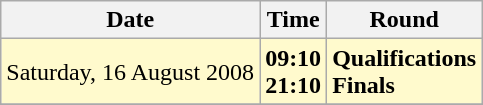<table class="wikitable">
<tr>
<th>Date</th>
<th>Time</th>
<th>Round</th>
</tr>
<tr>
<td style=background:lemonchiffon>Saturday, 16 August 2008</td>
<td style=background:lemonchiffon><strong>09:10<br>21:10</strong></td>
<td style=background:lemonchiffon><strong>Qualifications<br>Finals</strong></td>
</tr>
<tr>
</tr>
</table>
